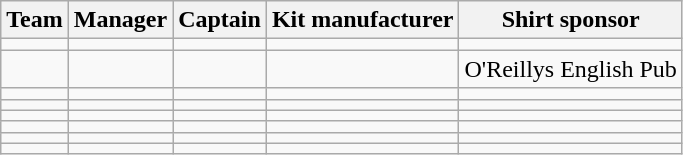<table class="wikitable sortable" style="text-align: left;">
<tr>
<th>Team</th>
<th>Manager</th>
<th>Captain</th>
<th>Kit manufacturer</th>
<th>Shirt sponsor</th>
</tr>
<tr>
<td></td>
<td></td>
<td></td>
<td></td>
<td></td>
</tr>
<tr>
<td></td>
<td></td>
<td></td>
<td></td>
<td>O'Reillys English Pub</td>
</tr>
<tr>
<td></td>
<td></td>
<td></td>
<td></td>
<td></td>
</tr>
<tr>
<td></td>
<td></td>
<td></td>
<td></td>
<td></td>
</tr>
<tr>
<td></td>
<td></td>
<td></td>
<td></td>
<td></td>
</tr>
<tr>
<td></td>
<td></td>
<td></td>
<td></td>
<td></td>
</tr>
<tr>
<td></td>
<td></td>
<td></td>
<td></td>
<td></td>
</tr>
<tr>
<td></td>
<td></td>
<td></td>
<td></td>
<td></td>
</tr>
</table>
